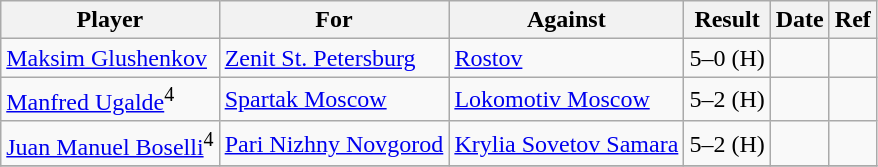<table class="wikitable sortable">
<tr>
<th>Player</th>
<th>For</th>
<th>Against</th>
<th style="text-align:center">Result</th>
<th>Date</th>
<th>Ref</th>
</tr>
<tr>
<td> <a href='#'>Maksim Glushenkov</a></td>
<td><a href='#'>Zenit St. Petersburg</a></td>
<td><a href='#'>Rostov</a></td>
<td style="text-align:center;">5–0 (H)</td>
<td></td>
<td align="center"></td>
</tr>
<tr>
<td> <a href='#'>Manfred Ugalde</a><sup>4</sup></td>
<td><a href='#'>Spartak Moscow</a></td>
<td><a href='#'>Lokomotiv Moscow</a></td>
<td style="text-align:center;">5–2 (H)</td>
<td></td>
<td align="center"></td>
</tr>
<tr>
<td> <a href='#'>Juan Manuel Boselli</a><sup>4</sup></td>
<td><a href='#'>Pari Nizhny Novgorod</a></td>
<td><a href='#'>Krylia Sovetov Samara</a></td>
<td style="text-align:center;">5–2 (H)</td>
<td></td>
<td align="center"></td>
</tr>
<tr>
</tr>
</table>
